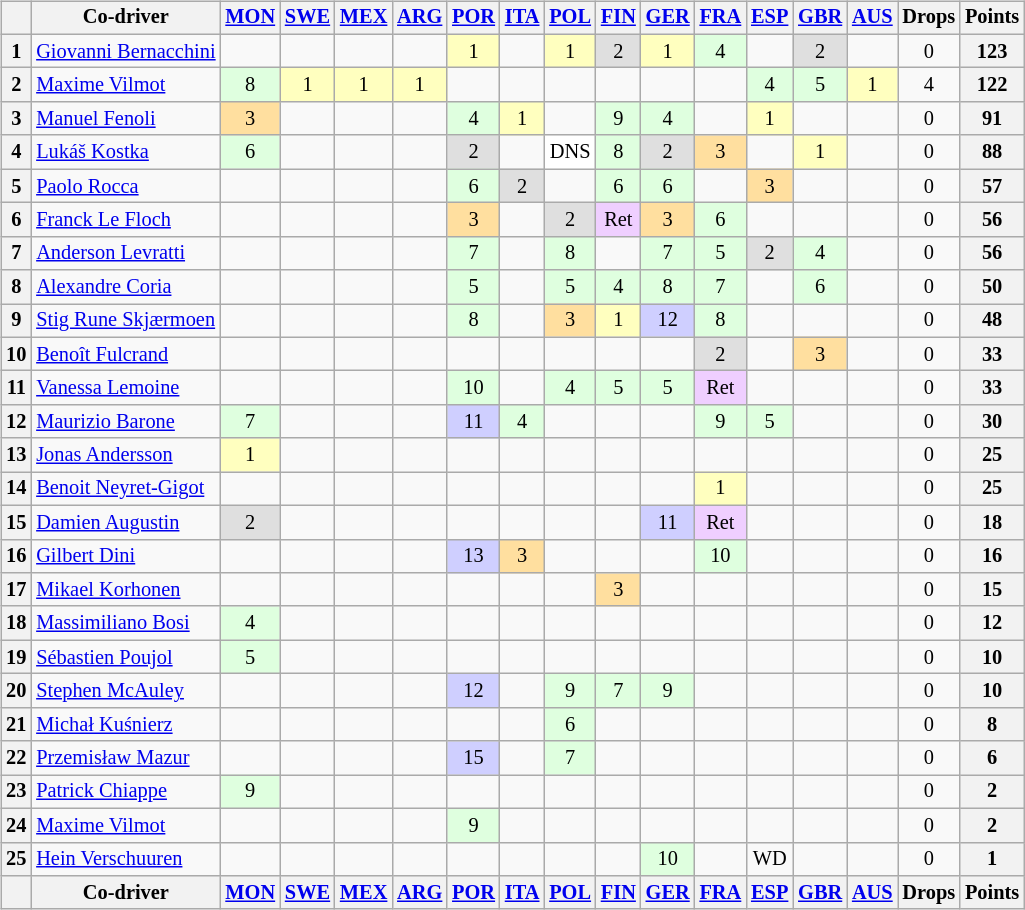<table>
<tr>
<td><br><table class="wikitable" style="font-size: 85%; text-align: center;">
<tr valign="top">
<th valign="middle"></th>
<th valign="middle">Co-driver</th>
<th><a href='#'>MON</a><br></th>
<th><a href='#'>SWE</a><br></th>
<th><a href='#'>MEX</a><br></th>
<th><a href='#'>ARG</a><br></th>
<th><a href='#'>POR</a><br></th>
<th><a href='#'>ITA</a><br></th>
<th><a href='#'>POL</a><br></th>
<th><a href='#'>FIN</a><br></th>
<th><a href='#'>GER</a><br></th>
<th><a href='#'>FRA</a><br></th>
<th><a href='#'>ESP</a><br></th>
<th><a href='#'>GBR</a><br></th>
<th><a href='#'>AUS</a><br></th>
<th valign="middle">Drops</th>
<th valign="middle">Points</th>
</tr>
<tr>
<th>1</th>
<td align="left"> <a href='#'>Giovanni Bernacchini</a></td>
<td></td>
<td></td>
<td></td>
<td></td>
<td style="background:#ffffbf;">1</td>
<td></td>
<td style="background:#ffffbf;">1</td>
<td style="background:#dfdfdf;">2</td>
<td style="background:#ffffbf;">1</td>
<td style="background:#dfffdf;">4</td>
<td></td>
<td style="background:#dfdfdf;">2</td>
<td></td>
<td>0</td>
<th>123</th>
</tr>
<tr>
<th>2</th>
<td align="left"> <a href='#'>Maxime Vilmot</a></td>
<td style="background:#dfffdf;">8</td>
<td style="background:#ffffbf;">1</td>
<td style="background:#ffffbf;">1</td>
<td style="background:#ffffbf;">1</td>
<td></td>
<td></td>
<td></td>
<td></td>
<td></td>
<td></td>
<td style="background:#dfffdf;">4</td>
<td style="background:#dfffdf;">5</td>
<td style="background:#ffffbf;">1</td>
<td>4</td>
<th>122</th>
</tr>
<tr>
<th>3</th>
<td align="left"> <a href='#'>Manuel Fenoli</a></td>
<td style="background:#ffdf9f;">3</td>
<td></td>
<td></td>
<td></td>
<td style="background:#dfffdf;">4</td>
<td style="background:#ffffbf;">1</td>
<td></td>
<td style="background:#dfffdf;">9</td>
<td style="background:#dfffdf;">4</td>
<td></td>
<td style="background:#ffffbf;">1</td>
<td></td>
<td></td>
<td>0</td>
<th>91</th>
</tr>
<tr>
<th>4</th>
<td align="left"> <a href='#'>Lukáš Kostka</a></td>
<td style="background:#dfffdf;">6</td>
<td></td>
<td></td>
<td></td>
<td style="background:#dfdfdf;">2</td>
<td></td>
<td style="background:#ffffff;">DNS</td>
<td style="background:#dfffdf;">8</td>
<td style="background:#dfdfdf;">2</td>
<td style="background:#ffdf9f;">3</td>
<td></td>
<td style="background:#ffffbf;">1</td>
<td></td>
<td>0</td>
<th>88</th>
</tr>
<tr>
<th>5</th>
<td align="left"> <a href='#'>Paolo Rocca</a></td>
<td></td>
<td></td>
<td></td>
<td></td>
<td style="background:#dfffdf;">6</td>
<td style="background:#dfdfdf;">2</td>
<td></td>
<td style="background:#dfffdf;">6</td>
<td style="background:#dfffdf;">6</td>
<td></td>
<td style="background:#ffdf9f;">3</td>
<td></td>
<td></td>
<td>0</td>
<th>57</th>
</tr>
<tr>
<th>6</th>
<td align="left"> <a href='#'>Franck Le Floch</a></td>
<td></td>
<td></td>
<td></td>
<td></td>
<td style="background:#ffdf9f;">3</td>
<td></td>
<td style="background:#dfdfdf;">2</td>
<td style="background:#efcfff;">Ret</td>
<td style="background:#ffdf9f;">3</td>
<td style="background:#dfffdf;">6</td>
<td></td>
<td></td>
<td></td>
<td>0</td>
<th>56</th>
</tr>
<tr>
<th>7</th>
<td align="left"> <a href='#'>Anderson Levratti</a></td>
<td></td>
<td></td>
<td></td>
<td></td>
<td style="background:#dfffdf;">7</td>
<td></td>
<td style="background:#dfffdf;">8</td>
<td></td>
<td style="background:#dfffdf;">7</td>
<td style="background:#dfffdf;">5</td>
<td style="background:#dfdfdf;">2</td>
<td style="background:#dfffdf;">4</td>
<td></td>
<td>0</td>
<th>56</th>
</tr>
<tr>
<th>8</th>
<td align="left"> <a href='#'>Alexandre Coria</a></td>
<td></td>
<td></td>
<td></td>
<td></td>
<td style="background:#dfffdf;">5</td>
<td></td>
<td style="background:#dfffdf;">5</td>
<td style="background:#dfffdf;">4</td>
<td style="background:#dfffdf;">8</td>
<td style="background:#dfffdf;">7</td>
<td></td>
<td style="background:#dfffdf;">6</td>
<td></td>
<td>0</td>
<th>50</th>
</tr>
<tr>
<th>9</th>
<td align="left"> <a href='#'>Stig Rune Skjærmoen</a></td>
<td></td>
<td></td>
<td></td>
<td></td>
<td style="background:#dfffdf;">8</td>
<td></td>
<td style="background:#ffdf9f;">3</td>
<td style="background:#ffffbf;">1</td>
<td style="background:#cfcfff;">12</td>
<td style="background:#dfffdf;">8</td>
<td></td>
<td></td>
<td></td>
<td>0</td>
<th>48</th>
</tr>
<tr>
<th>10</th>
<td align="left"> <a href='#'>Benoît Fulcrand</a></td>
<td></td>
<td></td>
<td></td>
<td></td>
<td></td>
<td></td>
<td></td>
<td></td>
<td></td>
<td style="background:#dfdfdf;">2</td>
<td></td>
<td style="background:#ffdf9f;">3</td>
<td></td>
<td>0</td>
<th>33</th>
</tr>
<tr>
<th>11</th>
<td align="left"> <a href='#'>Vanessa Lemoine</a></td>
<td></td>
<td></td>
<td></td>
<td></td>
<td style="background:#dfffdf;">10</td>
<td></td>
<td style="background:#dfffdf;">4</td>
<td style="background:#dfffdf;">5</td>
<td style="background:#dfffdf;">5</td>
<td style="background:#efcfff;">Ret</td>
<td></td>
<td></td>
<td></td>
<td>0</td>
<th>33</th>
</tr>
<tr>
<th>12</th>
<td align="left"> <a href='#'>Maurizio Barone</a></td>
<td style="background:#dfffdf;">7</td>
<td></td>
<td></td>
<td></td>
<td style="background:#cfcfff;">11</td>
<td style="background:#dfffdf;">4</td>
<td></td>
<td></td>
<td></td>
<td style="background:#dfffdf;">9</td>
<td style="background:#dfffdf;">5</td>
<td></td>
<td></td>
<td>0</td>
<th>30</th>
</tr>
<tr>
<th>13</th>
<td align="left"> <a href='#'>Jonas Andersson</a></td>
<td style="background:#ffffbf;">1</td>
<td></td>
<td></td>
<td></td>
<td></td>
<td></td>
<td></td>
<td></td>
<td></td>
<td></td>
<td></td>
<td></td>
<td></td>
<td>0</td>
<th>25</th>
</tr>
<tr>
<th>14</th>
<td align="left"> <a href='#'>Benoit Neyret-Gigot</a></td>
<td></td>
<td></td>
<td></td>
<td></td>
<td></td>
<td></td>
<td></td>
<td></td>
<td></td>
<td style="background:#ffffbf;">1</td>
<td></td>
<td></td>
<td></td>
<td>0</td>
<th>25</th>
</tr>
<tr>
<th>15</th>
<td align="left"> <a href='#'>Damien Augustin</a></td>
<td style="background:#dfdfdf;">2</td>
<td></td>
<td></td>
<td></td>
<td></td>
<td></td>
<td></td>
<td></td>
<td style="background:#cfcfff;">11</td>
<td style="background:#efcfff;">Ret</td>
<td></td>
<td></td>
<td></td>
<td>0</td>
<th>18</th>
</tr>
<tr>
<th>16</th>
<td align="left"> <a href='#'>Gilbert Dini</a></td>
<td></td>
<td></td>
<td></td>
<td></td>
<td style="background:#cfcfff;">13</td>
<td style="background:#ffdf9f;">3</td>
<td></td>
<td></td>
<td></td>
<td style="background:#dfffdf;">10</td>
<td></td>
<td></td>
<td></td>
<td>0</td>
<th>16</th>
</tr>
<tr>
<th>17</th>
<td align="left"> <a href='#'>Mikael Korhonen</a></td>
<td></td>
<td></td>
<td></td>
<td></td>
<td></td>
<td></td>
<td></td>
<td style="background:#ffdf9f;">3</td>
<td></td>
<td></td>
<td></td>
<td></td>
<td></td>
<td>0</td>
<th>15</th>
</tr>
<tr>
<th>18</th>
<td align="left"> <a href='#'>Massimiliano Bosi</a></td>
<td style="background:#dfffdf;">4</td>
<td></td>
<td></td>
<td></td>
<td></td>
<td></td>
<td></td>
<td></td>
<td></td>
<td></td>
<td></td>
<td></td>
<td></td>
<td>0</td>
<th>12</th>
</tr>
<tr>
<th>19</th>
<td align="left"> <a href='#'>Sébastien Poujol</a></td>
<td style="background:#dfffdf;">5</td>
<td></td>
<td></td>
<td></td>
<td></td>
<td></td>
<td></td>
<td></td>
<td></td>
<td></td>
<td></td>
<td></td>
<td></td>
<td>0</td>
<th>10</th>
</tr>
<tr>
<th>20</th>
<td align="left"> <a href='#'>Stephen McAuley</a></td>
<td></td>
<td></td>
<td></td>
<td></td>
<td style="background:#cfcfff;">12</td>
<td></td>
<td style="background:#dfffdf;">9</td>
<td style="background:#dfffdf;">7</td>
<td style="background:#dfffdf;">9</td>
<td></td>
<td></td>
<td></td>
<td></td>
<td>0</td>
<th>10</th>
</tr>
<tr>
<th>21</th>
<td align="left"> <a href='#'>Michał Kuśnierz</a></td>
<td></td>
<td></td>
<td></td>
<td></td>
<td></td>
<td></td>
<td style="background:#dfffdf;">6</td>
<td></td>
<td></td>
<td></td>
<td></td>
<td></td>
<td></td>
<td>0</td>
<th>8</th>
</tr>
<tr>
<th>22</th>
<td align="left"> <a href='#'>Przemisław Mazur</a></td>
<td></td>
<td></td>
<td></td>
<td></td>
<td style="background:#cfcfff;">15</td>
<td></td>
<td style="background:#dfffdf;">7</td>
<td></td>
<td></td>
<td></td>
<td></td>
<td></td>
<td></td>
<td>0</td>
<th>6</th>
</tr>
<tr>
<th>23</th>
<td align="left"> <a href='#'>Patrick Chiappe</a></td>
<td style="background:#dfffdf;">9</td>
<td></td>
<td></td>
<td></td>
<td></td>
<td></td>
<td></td>
<td></td>
<td></td>
<td></td>
<td></td>
<td></td>
<td></td>
<td>0</td>
<th>2</th>
</tr>
<tr>
<th>24</th>
<td align="left"> <a href='#'>Maxime Vilmot</a></td>
<td></td>
<td></td>
<td></td>
<td></td>
<td style="background:#dfffdf;">9</td>
<td></td>
<td></td>
<td></td>
<td></td>
<td></td>
<td></td>
<td></td>
<td></td>
<td>0</td>
<th>2</th>
</tr>
<tr>
<th>25</th>
<td align="left"> <a href='#'>Hein Verschuuren</a></td>
<td></td>
<td></td>
<td></td>
<td></td>
<td></td>
<td></td>
<td></td>
<td></td>
<td style="background:#dfffdf;">10</td>
<td></td>
<td>WD</td>
<td></td>
<td></td>
<td>0</td>
<th>1</th>
</tr>
<tr valign="top">
<th valign="middle"></th>
<th valign="middle">Co-driver</th>
<th><a href='#'>MON</a><br></th>
<th><a href='#'>SWE</a><br></th>
<th><a href='#'>MEX</a><br></th>
<th><a href='#'>ARG</a><br></th>
<th><a href='#'>POR</a><br></th>
<th><a href='#'>ITA</a><br></th>
<th><a href='#'>POL</a><br></th>
<th><a href='#'>FIN</a><br></th>
<th><a href='#'>GER</a><br></th>
<th><a href='#'>FRA</a><br></th>
<th><a href='#'>ESP</a><br></th>
<th><a href='#'>GBR</a><br></th>
<th><a href='#'>AUS</a><br></th>
<th valign="middle">Drops</th>
<th valign="middle">Points</th>
</tr>
</table>
</td>
<td valign="top"><br></td>
</tr>
</table>
